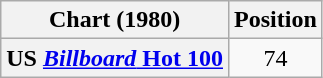<table class="wikitable plainrowheaders" style="text-align:center">
<tr>
<th scope="col">Chart (1980)</th>
<th scope="col">Position</th>
</tr>
<tr>
<th scope="row">US <a href='#'><em>Billboard</em> Hot 100</a></th>
<td>74</td>
</tr>
</table>
